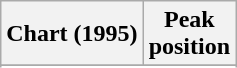<table class="wikitable sortable">
<tr>
<th>Chart (1995)</th>
<th>Peak<br>position</th>
</tr>
<tr>
</tr>
<tr>
</tr>
<tr>
</tr>
</table>
